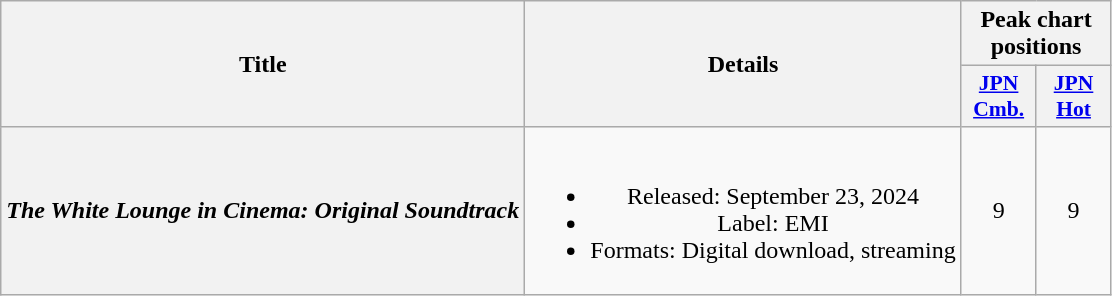<table class="wikitable plainrowheaders" style="text-align:center">
<tr>
<th scope="col" rowspan="2">Title</th>
<th scope="col" rowspan="2">Details</th>
<th scope="col" colspan="2">Peak chart positions</th>
</tr>
<tr>
<th scope="col" style="width:3em;font-size:90%"><a href='#'>JPN<br>Cmb.</a><br></th>
<th scope="col" style="width:3em;font-size:90%"><a href='#'>JPN<br>Hot</a><br></th>
</tr>
<tr>
<th scope="row"><em>The White Lounge in Cinema: Original Soundtrack</em></th>
<td><br><ul><li>Released: September 23, 2024</li><li>Label: EMI</li><li>Formats: Digital download, streaming</li></ul></td>
<td>9</td>
<td>9</td>
</tr>
</table>
